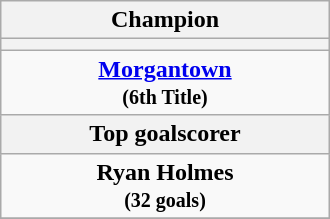<table class="wikitable" style="margin: 0 auto; width: 220px;">
<tr>
<th>Champion</th>
</tr>
<tr>
<th></th>
</tr>
<tr>
<td align="center"><strong><a href='#'>Morgantown</a></strong><br><small><strong>(6th Title)</strong></small></td>
</tr>
<tr>
<th>Top goalscorer</th>
</tr>
<tr>
<td align="center"><strong>Ryan Holmes</strong><br><small><strong>(32 goals)</strong></small></td>
</tr>
<tr>
</tr>
</table>
